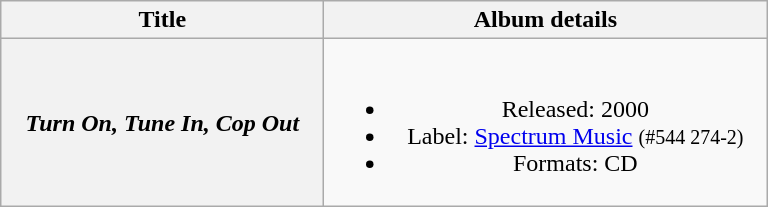<table class="wikitable plainrowheaders" style="text-align:center;">
<tr>
<th style="width:13em;">Title</th>
<th style="width:18em;">Album details</th>
</tr>
<tr>
<th scope="row"><em>Turn On, Tune In, Cop Out</em></th>
<td><br><ul><li>Released: 2000</li><li>Label: <a href='#'>Spectrum Music</a> <small>(#544 274-2)</small></li><li>Formats: CD</li></ul></td>
</tr>
</table>
